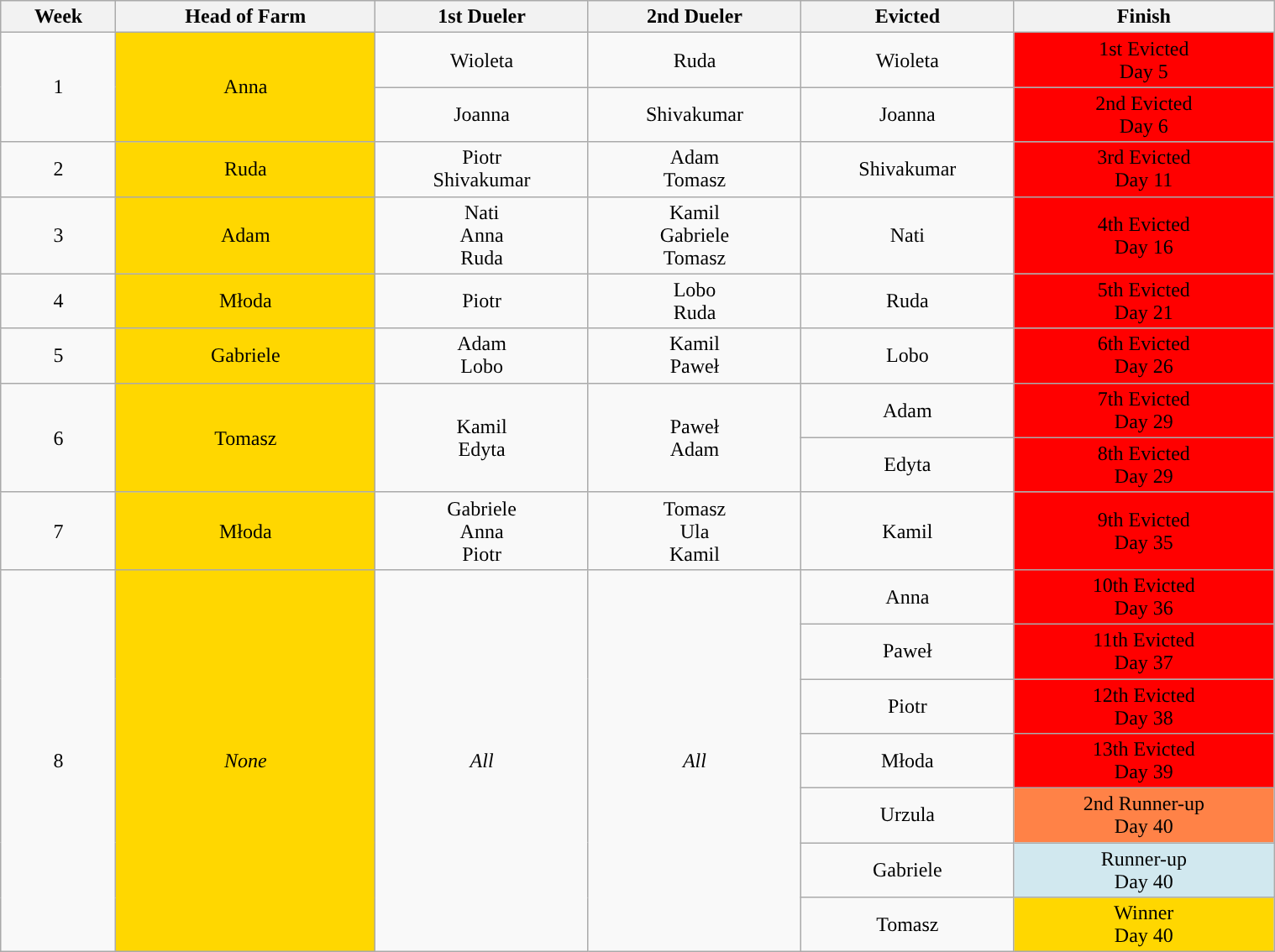<table class="wikitable" style="font-size:100%; text-align:center; width: 80%; margin-left: auto; margin-right: auto;">
<tr>
<th>Week</th>
<th>Head of Farm</th>
<th>1st Dueler</th>
<th>2nd Dueler</th>
<th>Evicted</th>
<th>Finish</th>
</tr>
<tr>
<td rowspan="2">1</td>
<td rowspan="2" style="background:gold;">Anna</td>
<td rowspan="1">Wioleta</td>
<td rowspan="1">Ruda</td>
<td rowspan="1">Wioleta</td>
<td rowspan="1" style="background:#ff0000">1st Evicted<br>Day 5</td>
</tr>
<tr>
<td rowspan="1">Joanna</td>
<td rowspan="1">Shivakumar</td>
<td rowspan="1">Joanna</td>
<td rowspan="1" style="background:#ff0000">2nd Evicted<br>Day 6</td>
</tr>
<tr>
<td>2</td>
<td style="background:gold;">Ruda</td>
<td>Piotr<br>Shivakumar</td>
<td>Adam<br>Tomasz</td>
<td>Shivakumar</td>
<td style="background:#ff0000">3rd Evicted<br>Day 11</td>
</tr>
<tr>
<td>3</td>
<td style="background:gold;">Adam</td>
<td>Nati<br>Anna<br>Ruda</td>
<td>Kamil<br>Gabriele<br>Tomasz</td>
<td>Nati</td>
<td style="background:#ff0000">4th Evicted<br>Day 16</td>
</tr>
<tr>
<td>4</td>
<td style="background:gold;">Młoda</td>
<td>Piotr</td>
<td>Lobo<br>Ruda</td>
<td>Ruda</td>
<td style="background:#ff0000">5th Evicted<br>Day 21</td>
</tr>
<tr>
<td>5</td>
<td style="background:gold;">Gabriele</td>
<td>Adam<br>Lobo</td>
<td>Kamil<br>Paweł</td>
<td>Lobo</td>
<td style="background:#ff0000">6th Evicted<br>Day 26</td>
</tr>
<tr>
<td rowspan="2">6</td>
<td rowspan="2" style="background:gold;">Tomasz</td>
<td rowspan="2">Kamil<br>Edyta</td>
<td rowspan="2">Paweł<br>Adam</td>
<td rowspan="1">Adam</td>
<td rowspan="1" style="background:#ff0000">7th Evicted<br>Day 29</td>
</tr>
<tr>
<td rowspan="1">Edyta</td>
<td rowspan="1"  style="background:#ff0000">8th Evicted<br>Day 29</td>
</tr>
<tr>
<td>7</td>
<td style="background:gold;">Młoda</td>
<td>Gabriele<br>Anna<br>Piotr</td>
<td>Tomasz<br>Ula<br>Kamil</td>
<td>Kamil</td>
<td style="background:#ff0000">9th Evicted<br>Day 35</td>
</tr>
<tr>
<td rowspan="7">8</td>
<td rowspan="7" style="background:gold;"><em>None</em></td>
<td rowspan="7"><em>All</em></td>
<td rowspan="7"><em>All</em></td>
<td>Anna</td>
<td style="background:#ff0000">10th Evicted<br>Day 36</td>
</tr>
<tr>
<td>Paweł</td>
<td style="background:#ff0000">11th Evicted<br>Day 37</td>
</tr>
<tr>
<td>Piotr</td>
<td style="background:#ff0000">12th Evicted<br>Day 38</td>
</tr>
<tr>
<td>Młoda</td>
<td style="background:#ff0000">13th Evicted<br>Day 39</td>
</tr>
<tr>
<td>Urzula</td>
<td style="background:#FF8247">2nd Runner-up<br>Day 40</td>
</tr>
<tr>
<td>Gabriele</td>
<td style="background:#D1E8EF;">Runner-up<br>Day 40</td>
</tr>
<tr>
<td>Tomasz</td>
<td style="background:gold;">Winner<br>Day 40</td>
</tr>
</table>
